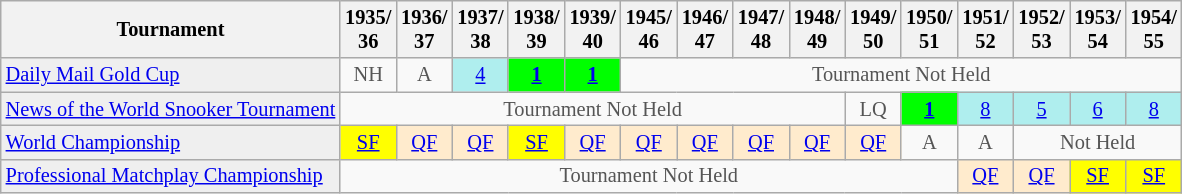<table class="wikitable"  style="font-size:85%;">
<tr>
<th>Tournament</th>
<th>1935/<br>36</th>
<th>1936/<br>37</th>
<th>1937/<br>38</th>
<th>1938/<br>39</th>
<th>1939/<br>40</th>
<th>1945/<br>46</th>
<th>1946/<br>47</th>
<th>1947/<br>48</th>
<th>1948/<br>49</th>
<th>1949/<br>50</th>
<th>1950/<br>51</th>
<th>1951/<br>52</th>
<th>1952/<br>53</th>
<th>1953/<br>54</th>
<th>1954/<br>55</th>
</tr>
<tr>
<td style="background:#EFEFEF;"><a href='#'>Daily Mail Gold Cup</a></td>
<td align="center" style="color:#555555;">NH</td>
<td align="center" style="color:#555555;">A</td>
<td align="center" style="background:#afeeee;"><a href='#'>4</a></td>
<td align="center" style="background:#0f0;"><a href='#'><strong>1</strong></a></td>
<td align="center" style="background:#0f0;"><a href='#'><strong>1</strong></a></td>
<td colspan="10" style="text-align:center; color:#555555;">Tournament Not Held</td>
</tr>
<tr>
<td style="background:#EFEFEF;"><a href='#'>News of the World Snooker Tournament</a></td>
<td colspan="9" style="text-align:center; color:#555555;">Tournament Not Held</td>
<td align="center" style="color:#555555;">LQ</td>
<td align="center" style="background:#0f0;"><a href='#'><strong>1</strong></a></td>
<td align="center" style="background:#afeeee;"><a href='#'>8</a></td>
<td align="center" style="background:#afeeee;"><a href='#'>5</a></td>
<td align="center" style="background:#afeeee;"><a href='#'>6</a></td>
<td align="center" style="background:#afeeee;"><a href='#'>8</a></td>
</tr>
<tr>
<td style="background:#EFEFEF;"><a href='#'>World Championship</a></td>
<td style="text-align:center; background:yellow;"><a href='#'>SF</a></td>
<td style="text-align:center; background:#ffebcd;"><a href='#'>QF</a></td>
<td style="text-align:center; background:#ffebcd;"><a href='#'>QF</a></td>
<td style="text-align:center; background:yellow;"><a href='#'>SF</a></td>
<td style="text-align:center; background:#ffebcd;"><a href='#'>QF</a></td>
<td style="text-align:center; background:#ffebcd;"><a href='#'>QF</a></td>
<td style="text-align:center; background:#ffebcd;"><a href='#'>QF</a></td>
<td style="text-align:center; background:#ffebcd;"><a href='#'>QF</a></td>
<td style="text-align:center; background:#ffebcd;"><a href='#'>QF</a></td>
<td style="text-align:center; background:#ffebcd;"><a href='#'>QF</a></td>
<td align="center" style="color:#555555;">A</td>
<td align="center" style="color:#555555;">A</td>
<td colspan="3" style="text-align:center; color:#555555;">Not Held</td>
</tr>
<tr>
<td style="background:#EFEFEF;"><a href='#'>Professional Matchplay Championship</a></td>
<td colspan="11" style="text-align:center; color:#555555;">Tournament Not Held</td>
<td style="text-align:center; background:#ffebcd;"><a href='#'>QF</a></td>
<td style="text-align:center; background:#ffebcd;"><a href='#'>QF</a></td>
<td style="text-align:center; background:yellow;"><a href='#'>SF</a></td>
<td style="text-align:center; background:yellow;"><a href='#'>SF</a></td>
</tr>
</table>
